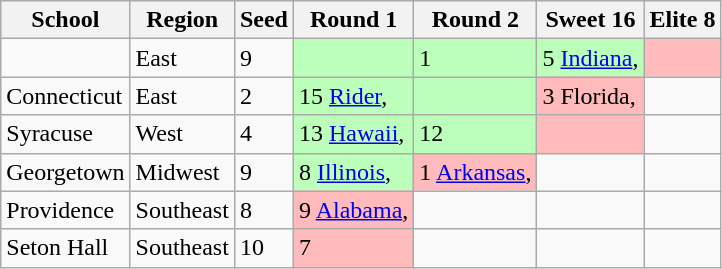<table class="wikitable">
<tr>
<th>School</th>
<th>Region</th>
<th>Seed</th>
<th>Round 1</th>
<th>Round 2</th>
<th>Sweet 16</th>
<th>Elite 8</th>
</tr>
<tr>
<td></td>
<td>East</td>
<td>9</td>
<td style="background:#bfb;"></td>
<td style="background:#bfb;">1  </td>
<td style="background:#bfb;">5 <a href='#'>Indiana</a>, </td>
<td style="background:#fbb;"></td>
</tr>
<tr>
<td>Connecticut</td>
<td>East</td>
<td>2</td>
<td style="background:#bfb;">15 <a href='#'>Rider</a>, </td>
<td style="background:#bfb;"></td>
<td style="background:#fbb;">3 Florida, </td>
<td></td>
</tr>
<tr>
<td>Syracuse</td>
<td>West</td>
<td>4</td>
<td style="background:#bfb;">13 <a href='#'>Hawaii</a>, </td>
<td style="background:#bfb;">12  </td>
<td style="background:#fbb;"></td>
<td></td>
</tr>
<tr>
<td>Georgetown</td>
<td>Midwest</td>
<td>9</td>
<td style="background:#bfb;">8 <a href='#'>Illinois</a>, </td>
<td style="background:#fbb;">1 <a href='#'>Arkansas</a>, </td>
<td></td>
<td></td>
</tr>
<tr>
<td>Providence</td>
<td>Southeast</td>
<td>8</td>
<td style="background:#fbb;">9 <a href='#'>Alabama</a>, </td>
<td></td>
<td></td>
<td></td>
</tr>
<tr>
<td>Seton Hall</td>
<td>Southeast</td>
<td>10</td>
<td style="background:#fbb;">7  </td>
<td></td>
<td></td>
<td></td>
</tr>
</table>
